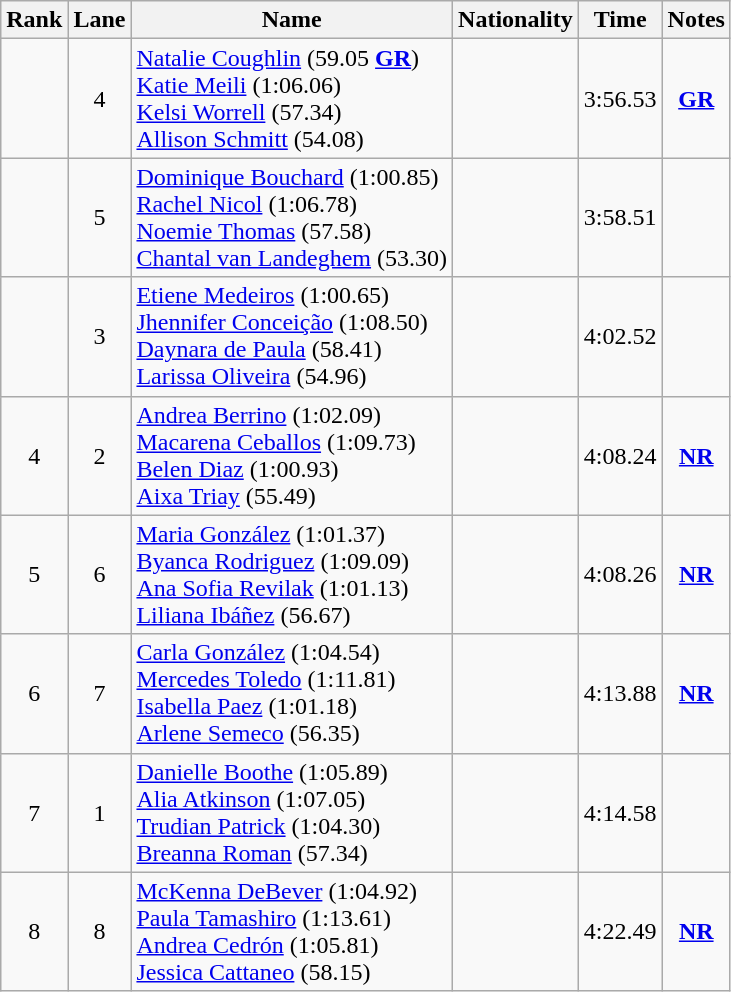<table class="wikitable sortable" style="text-align:center">
<tr>
<th>Rank</th>
<th>Lane</th>
<th>Name</th>
<th>Nationality</th>
<th>Time</th>
<th>Notes</th>
</tr>
<tr>
<td></td>
<td>4</td>
<td align=left><a href='#'>Natalie Coughlin</a> (59.05 <strong><a href='#'>GR</a></strong>)<br><a href='#'>Katie Meili</a> (1:06.06)<br><a href='#'>Kelsi Worrell</a> (57.34)<br><a href='#'>Allison Schmitt</a> (54.08)</td>
<td align=left></td>
<td>3:56.53</td>
<td><strong><a href='#'>GR</a></strong></td>
</tr>
<tr>
<td></td>
<td>5</td>
<td align=left><a href='#'>Dominique Bouchard</a> (1:00.85)<br><a href='#'>Rachel Nicol</a> (1:06.78)<br><a href='#'>Noemie Thomas</a> (57.58)<br><a href='#'>Chantal van Landeghem</a> (53.30)</td>
<td align=left></td>
<td>3:58.51</td>
<td></td>
</tr>
<tr>
<td></td>
<td>3</td>
<td align=left><a href='#'>Etiene Medeiros</a> (1:00.65)<br><a href='#'>Jhennifer Conceição</a> (1:08.50)<br><a href='#'>Daynara de Paula</a> (58.41)<br><a href='#'>Larissa Oliveira</a> (54.96)</td>
<td align=left></td>
<td>4:02.52</td>
<td></td>
</tr>
<tr>
<td>4</td>
<td>2</td>
<td align=left><a href='#'>Andrea Berrino</a> (1:02.09)<br><a href='#'>Macarena Ceballos</a> (1:09.73)<br><a href='#'>Belen Diaz</a> (1:00.93)<br><a href='#'>Aixa Triay</a> (55.49)</td>
<td align=left></td>
<td>4:08.24</td>
<td><strong><a href='#'>NR</a></strong></td>
</tr>
<tr>
<td>5</td>
<td>6</td>
<td align=left><a href='#'>Maria González</a> (1:01.37)<br><a href='#'>Byanca Rodriguez</a> (1:09.09)<br><a href='#'>Ana Sofia Revilak</a> (1:01.13)<br><a href='#'>Liliana Ibáñez</a> (56.67)</td>
<td align=left></td>
<td>4:08.26</td>
<td><strong><a href='#'>NR</a></strong></td>
</tr>
<tr>
<td>6</td>
<td>7</td>
<td align=left><a href='#'>Carla González</a> (1:04.54)<br><a href='#'>Mercedes Toledo</a> (1:11.81)<br><a href='#'>Isabella Paez</a> (1:01.18)<br><a href='#'>Arlene Semeco</a> (56.35)</td>
<td align=left></td>
<td>4:13.88</td>
<td><strong><a href='#'>NR</a></strong></td>
</tr>
<tr>
<td>7</td>
<td>1</td>
<td align=left><a href='#'>Danielle Boothe</a> (1:05.89)<br><a href='#'>Alia Atkinson</a> (1:07.05)<br><a href='#'>Trudian Patrick</a> (1:04.30)<br><a href='#'>Breanna Roman</a> (57.34)</td>
<td align=left></td>
<td>4:14.58</td>
<td></td>
</tr>
<tr>
<td>8</td>
<td>8</td>
<td align=left><a href='#'>McKenna DeBever</a> (1:04.92)<br><a href='#'>Paula Tamashiro</a> (1:13.61)<br><a href='#'>Andrea Cedrón</a> (1:05.81)<br><a href='#'>Jessica Cattaneo</a> (58.15)</td>
<td align=left></td>
<td>4:22.49</td>
<td><strong><a href='#'>NR</a></strong></td>
</tr>
</table>
